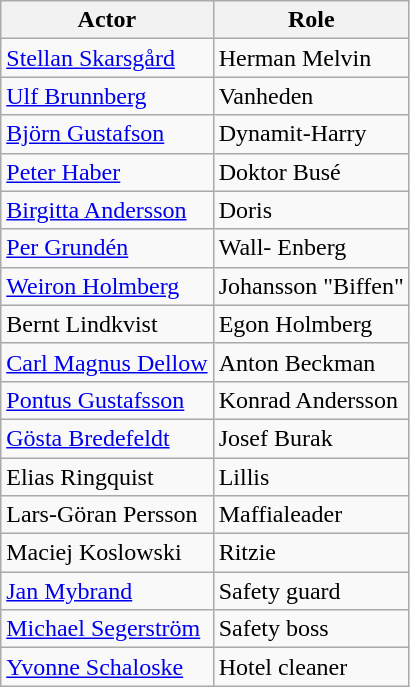<table class="wikitable sortable">
<tr>
<th>Actor</th>
<th>Role</th>
</tr>
<tr>
<td><a href='#'>Stellan Skarsgård</a></td>
<td>Herman Melvin</td>
</tr>
<tr>
<td><a href='#'>Ulf Brunnberg</a></td>
<td>Vanheden</td>
</tr>
<tr>
<td><a href='#'>Björn Gustafson</a></td>
<td>Dynamit-Harry</td>
</tr>
<tr>
<td><a href='#'>Peter Haber</a></td>
<td>Doktor Busé</td>
</tr>
<tr>
<td><a href='#'>Birgitta Andersson</a></td>
<td>Doris</td>
</tr>
<tr>
<td><a href='#'>Per Grundén</a></td>
<td>Wall- Enberg</td>
</tr>
<tr>
<td><a href='#'>Weiron Holmberg</a></td>
<td>Johansson "Biffen"</td>
</tr>
<tr>
<td>Bernt Lindkvist</td>
<td>Egon Holmberg</td>
</tr>
<tr>
<td><a href='#'>Carl Magnus Dellow</a></td>
<td>Anton Beckman</td>
</tr>
<tr>
<td><a href='#'>Pontus Gustafsson</a></td>
<td>Konrad Andersson</td>
</tr>
<tr>
<td><a href='#'>Gösta Bredefeldt</a></td>
<td>Josef Burak</td>
</tr>
<tr>
<td>Elias Ringquist</td>
<td>Lillis</td>
</tr>
<tr>
<td>Lars-Göran Persson</td>
<td>Maffialeader</td>
</tr>
<tr>
<td>Maciej Koslowski</td>
<td>Ritzie</td>
</tr>
<tr>
<td><a href='#'>Jan Mybrand</a></td>
<td>Safety guard</td>
</tr>
<tr>
<td><a href='#'>Michael Segerström</a></td>
<td>Safety boss</td>
</tr>
<tr>
<td><a href='#'>Yvonne Schaloske</a></td>
<td>Hotel cleaner</td>
</tr>
</table>
